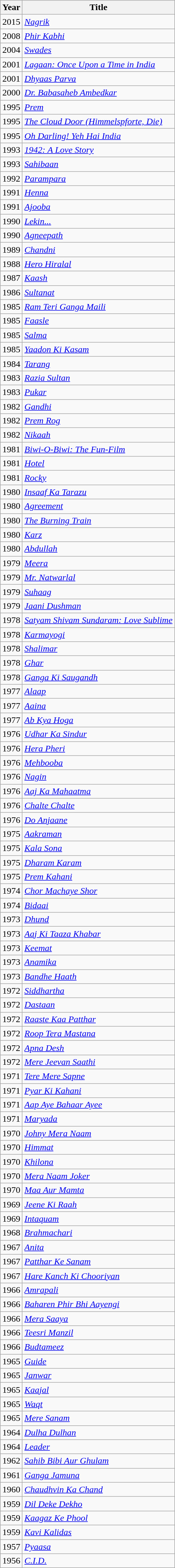<table class="wikitable sortable">
<tr>
<th>Year</th>
<th>Title</th>
</tr>
<tr>
<td>2015</td>
<td><em><a href='#'>Nagrik</a></em></td>
</tr>
<tr>
<td>2008</td>
<td><em><a href='#'>Phir Kabhi</a></em></td>
</tr>
<tr>
<td>2004</td>
<td><em><a href='#'>Swades</a></em></td>
</tr>
<tr>
<td>2001</td>
<td><em><a href='#'>Lagaan: Once Upon a Time in India</a></em></td>
</tr>
<tr>
<td>2001</td>
<td><em><a href='#'>Dhyaas Parva</a></em></td>
</tr>
<tr>
<td>2000</td>
<td><em><a href='#'>Dr. Babasaheb Ambedkar</a></em></td>
</tr>
<tr>
<td>1995</td>
<td><em><a href='#'>Prem</a></em></td>
</tr>
<tr>
<td>1995</td>
<td><em> <a href='#'>The Cloud Door (Himmelspforte, Die)</a></em></td>
</tr>
<tr>
<td>1995</td>
<td><em><a href='#'>Oh Darling! Yeh Hai India</a></em></td>
</tr>
<tr>
<td>1993</td>
<td><em><a href='#'>1942: A Love Story</a></em></td>
</tr>
<tr>
<td>1993</td>
<td><em><a href='#'>Sahibaan</a></em></td>
</tr>
<tr>
<td>1992</td>
<td><em><a href='#'>Parampara</a></em></td>
</tr>
<tr>
<td>1991</td>
<td><em><a href='#'>Henna</a></em></td>
</tr>
<tr>
<td>1991</td>
<td><em><a href='#'>Ajooba</a></em></td>
</tr>
<tr>
<td>1990</td>
<td><em><a href='#'>Lekin...</a></em></td>
</tr>
<tr>
<td>1990</td>
<td><em><a href='#'>Agneepath</a></em></td>
</tr>
<tr>
<td>1989</td>
<td><em><a href='#'>Chandni</a></em></td>
</tr>
<tr>
<td>1988</td>
<td><em><a href='#'>Hero Hiralal</a></em></td>
</tr>
<tr>
<td>1987</td>
<td><em><a href='#'>Kaash</a></em></td>
</tr>
<tr>
<td>1986</td>
<td><em><a href='#'>Sultanat</a></em></td>
</tr>
<tr>
<td>1985</td>
<td><em><a href='#'>Ram Teri Ganga Maili</a></em></td>
</tr>
<tr>
<td>1985</td>
<td><em><a href='#'>Faasle</a></em></td>
</tr>
<tr>
<td>1985</td>
<td><em><a href='#'>Salma</a></em></td>
</tr>
<tr>
<td>1985</td>
<td><em><a href='#'>Yaadon Ki Kasam</a></em></td>
</tr>
<tr>
<td>1984</td>
<td><em><a href='#'>Tarang</a></em></td>
</tr>
<tr>
<td>1983</td>
<td><em><a href='#'>Razia Sultan</a></em></td>
</tr>
<tr>
<td>1983</td>
<td><em><a href='#'>Pukar</a></em></td>
</tr>
<tr>
<td>1982</td>
<td><em><a href='#'>Gandhi</a></em></td>
</tr>
<tr>
<td>1982</td>
<td><em><a href='#'>Prem Rog</a></em></td>
</tr>
<tr>
<td>1982</td>
<td><em><a href='#'>Nikaah</a></em></td>
</tr>
<tr>
<td>1981</td>
<td><em><a href='#'>Biwi-O-Biwi: The Fun-Film</a></em></td>
</tr>
<tr>
<td>1981</td>
<td><em><a href='#'>Hotel</a></em></td>
</tr>
<tr>
<td>1981</td>
<td><em><a href='#'>Rocky</a></em></td>
</tr>
<tr>
<td>1980</td>
<td><em><a href='#'>Insaaf Ka Tarazu</a></em></td>
</tr>
<tr>
<td>1980</td>
<td><em><a href='#'>Agreement</a></em></td>
</tr>
<tr>
<td>1980</td>
<td><em><a href='#'>The Burning Train</a></em></td>
</tr>
<tr>
<td>1980</td>
<td><em><a href='#'>Karz</a></em></td>
</tr>
<tr>
<td>1980</td>
<td><em><a href='#'>Abdullah</a></em></td>
</tr>
<tr>
<td>1979</td>
<td><em><a href='#'>Meera</a></em></td>
</tr>
<tr>
<td>1979</td>
<td><em><a href='#'>Mr. Natwarlal</a></em></td>
</tr>
<tr>
<td>1979</td>
<td><em><a href='#'>Suhaag</a></em></td>
</tr>
<tr>
<td>1979</td>
<td><em><a href='#'>Jaani Dushman</a></em></td>
</tr>
<tr>
<td>1978</td>
<td><em><a href='#'>Satyam Shivam Sundaram: Love Sublime</a></em></td>
</tr>
<tr>
<td>1978</td>
<td><em><a href='#'>Karmayogi</a></em></td>
</tr>
<tr>
<td>1978</td>
<td><em><a href='#'>Shalimar</a></em></td>
</tr>
<tr>
<td>1978</td>
<td><em><a href='#'>Ghar</a></em></td>
</tr>
<tr>
<td>1978</td>
<td><em><a href='#'>Ganga Ki Saugandh</a></em></td>
</tr>
<tr>
<td>1977</td>
<td><em><a href='#'>Alaap</a></em></td>
</tr>
<tr>
<td>1977</td>
<td><em><a href='#'>Aaina</a></em></td>
</tr>
<tr>
<td>1977</td>
<td><em><a href='#'>Ab Kya Hoga</a></em></td>
</tr>
<tr>
<td>1976</td>
<td><em><a href='#'>Udhar Ka Sindur</a></em></td>
</tr>
<tr>
<td>1976</td>
<td><em><a href='#'>Hera Pheri</a></em></td>
</tr>
<tr>
<td>1976</td>
<td><em><a href='#'>Mehbooba</a></em></td>
</tr>
<tr>
<td>1976</td>
<td><em><a href='#'>Nagin</a></em></td>
</tr>
<tr>
<td>1976</td>
<td><em><a href='#'>Aaj Ka Mahaatma</a></em></td>
</tr>
<tr>
<td>1976</td>
<td><em><a href='#'>Chalte Chalte</a></em></td>
</tr>
<tr>
<td>1976</td>
<td><em><a href='#'>Do Anjaane</a></em></td>
</tr>
<tr>
<td>1975</td>
<td><em><a href='#'>Aakraman</a></em></td>
</tr>
<tr>
<td>1975</td>
<td><em><a href='#'>Kala Sona</a></em></td>
</tr>
<tr>
<td>1975</td>
<td><em><a href='#'>Dharam Karam</a></em></td>
</tr>
<tr>
<td>1975</td>
<td><em><a href='#'>Prem Kahani</a></em></td>
</tr>
<tr>
<td>1974</td>
<td><em><a href='#'>Chor Machaye Shor</a></em></td>
</tr>
<tr>
<td>1974</td>
<td><em><a href='#'>Bidaai</a></em></td>
</tr>
<tr>
<td>1973</td>
<td><em><a href='#'>Dhund</a></em></td>
</tr>
<tr>
<td>1973</td>
<td><em><a href='#'>Aaj Ki Taaza Khabar</a></em></td>
</tr>
<tr>
<td>1973</td>
<td><em><a href='#'>Keemat</a></em></td>
</tr>
<tr>
<td>1973</td>
<td><em><a href='#'>Anamika</a></em></td>
</tr>
<tr>
<td>1973</td>
<td><em><a href='#'>Bandhe Haath</a></em></td>
</tr>
<tr>
<td>1972</td>
<td><em><a href='#'>Siddhartha</a></em></td>
</tr>
<tr>
<td>1972</td>
<td><em><a href='#'>Dastaan</a></em></td>
</tr>
<tr>
<td>1972</td>
<td><em><a href='#'>Raaste Kaa Patthar</a></em></td>
</tr>
<tr>
<td>1972</td>
<td><em><a href='#'>Roop Tera Mastana</a></em></td>
</tr>
<tr>
<td>1972</td>
<td><em><a href='#'>Apna Desh</a></em></td>
</tr>
<tr>
<td>1972</td>
<td><em><a href='#'>Mere Jeevan Saathi</a></em></td>
</tr>
<tr>
<td>1971</td>
<td><em><a href='#'>Tere Mere Sapne</a></em></td>
</tr>
<tr>
<td>1971</td>
<td><em><a href='#'>Pyar Ki Kahani</a></em></td>
</tr>
<tr>
<td>1971</td>
<td><em><a href='#'>Aap Aye Bahaar Ayee</a></em></td>
</tr>
<tr>
<td>1971</td>
<td><em><a href='#'>Maryada</a></em></td>
</tr>
<tr>
<td>1970</td>
<td><em><a href='#'>Johny Mera Naam</a></em></td>
</tr>
<tr>
<td>1970</td>
<td><em><a href='#'>Himmat</a></em></td>
</tr>
<tr>
<td>1970</td>
<td><em><a href='#'>Khilona</a></em></td>
</tr>
<tr>
<td>1970</td>
<td><em><a href='#'>Mera Naam Joker</a></em></td>
</tr>
<tr>
<td>1970</td>
<td><em><a href='#'>Maa Aur Mamta</a></em></td>
</tr>
<tr>
<td>1969</td>
<td><em><a href='#'>Jeene Ki Raah</a></em></td>
</tr>
<tr>
<td>1969</td>
<td><em><a href='#'>Intaquam</a></em></td>
</tr>
<tr>
<td>1968</td>
<td><em><a href='#'>Brahmachari</a></em></td>
</tr>
<tr>
<td>1967</td>
<td><em><a href='#'>Anita</a></em></td>
</tr>
<tr>
<td>1967</td>
<td><em><a href='#'>Patthar Ke Sanam</a></em></td>
</tr>
<tr>
<td>1967</td>
<td><em><a href='#'>Hare Kanch Ki Chooriyan</a></em></td>
</tr>
<tr>
<td>1966</td>
<td><em><a href='#'>Amrapali</a></em></td>
</tr>
<tr>
<td>1966</td>
<td><em><a href='#'>Baharen Phir Bhi Aayengi</a></em></td>
</tr>
<tr>
<td>1966</td>
<td><em><a href='#'>Mera Saaya</a></em></td>
</tr>
<tr>
<td>1966</td>
<td><em><a href='#'>Teesri Manzil</a></em></td>
</tr>
<tr>
<td>1966</td>
<td><em><a href='#'>Budtameez</a></em></td>
</tr>
<tr>
<td>1965</td>
<td><em><a href='#'>Guide</a></em></td>
</tr>
<tr>
<td>1965</td>
<td><em><a href='#'>Janwar</a></em></td>
</tr>
<tr>
<td>1965</td>
<td><em><a href='#'>Kaajal</a></em></td>
</tr>
<tr>
<td>1965</td>
<td><em><a href='#'>Waqt</a></em></td>
</tr>
<tr>
<td>1965</td>
<td><em><a href='#'>Mere Sanam</a></em></td>
</tr>
<tr>
<td>1964</td>
<td><em><a href='#'>Dulha Dulhan</a></em></td>
</tr>
<tr>
<td>1964</td>
<td><em><a href='#'>Leader</a></em></td>
</tr>
<tr>
<td>1962</td>
<td><em><a href='#'>Sahib Bibi Aur Ghulam</a></em></td>
</tr>
<tr>
<td>1961</td>
<td><em><a href='#'>Ganga Jamuna</a></em></td>
</tr>
<tr>
<td>1960</td>
<td><em><a href='#'>Chaudhvin Ka Chand</a></em></td>
</tr>
<tr>
<td>1959</td>
<td><em><a href='#'>Dil Deke Dekho</a></em></td>
</tr>
<tr>
<td>1959</td>
<td><em><a href='#'>Kaagaz Ke Phool</a></em></td>
</tr>
<tr>
<td>1959</td>
<td><em><a href='#'>Kavi Kalidas</a></em></td>
</tr>
<tr>
<td>1957</td>
<td><em><a href='#'>Pyaasa</a></em></td>
</tr>
<tr>
<td>1956</td>
<td><em><a href='#'>C.I.D.</a></em></td>
</tr>
</table>
